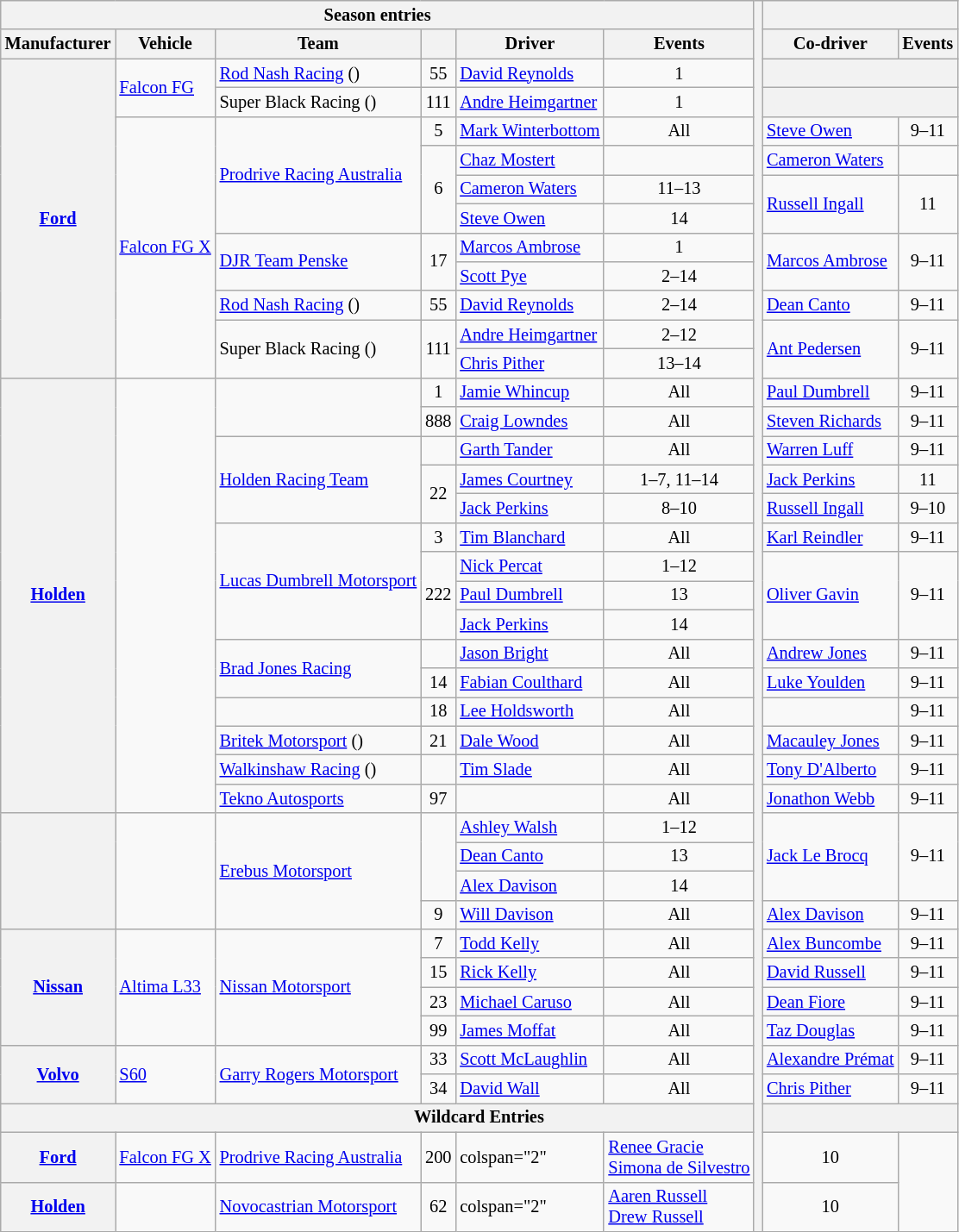<table class="wikitable" style="font-size: 85%">
<tr>
<th colspan="6">Season entries</th>
<th rowspan="41"></th>
<th colspan="2"></th>
</tr>
<tr>
<th>Manufacturer</th>
<th>Vehicle</th>
<th>Team</th>
<th valign="middle"></th>
<th>Driver</th>
<th>Events</th>
<th>Co-driver</th>
<th>Events</th>
</tr>
<tr>
<th rowspan=11><a href='#'>Ford</a></th>
<td rowspan=2><a href='#'>Falcon FG</a></td>
<td><a href='#'>Rod Nash Racing</a> ()</td>
<td align="center">55</td>
<td> <a href='#'>David Reynolds</a></td>
<td align="center">1</td>
<th colspan=2></th>
</tr>
<tr>
<td>Super Black Racing ()</td>
<td align="center">111</td>
<td> <a href='#'>Andre Heimgartner</a></td>
<td align="center">1</td>
<th colspan=2></th>
</tr>
<tr>
<td rowspan="9"><a href='#'>Falcon FG X</a></td>
<td rowspan="4"><a href='#'>Prodrive Racing Australia</a></td>
<td align="center">5</td>
<td> <a href='#'>Mark Winterbottom</a></td>
<td align="center">All</td>
<td> <a href='#'>Steve Owen</a></td>
<td align="center">9–11</td>
</tr>
<tr>
<td rowspan="3" align="center">6</td>
<td> <a href='#'>Chaz Mostert</a></td>
<td align="center"></td>
<td> <a href='#'>Cameron Waters</a></td>
<td align="center"></td>
</tr>
<tr>
<td> <a href='#'>Cameron Waters</a></td>
<td align="center">11–13</td>
<td rowspan=2> <a href='#'>Russell Ingall</a></td>
<td rowspan="2" align="center">11</td>
</tr>
<tr>
<td> <a href='#'>Steve Owen</a></td>
<td align="center">14</td>
</tr>
<tr>
<td rowspan="2"><a href='#'>DJR Team Penske</a></td>
<td rowspan="2" align="center">17</td>
<td> <a href='#'>Marcos Ambrose</a></td>
<td align="center">1</td>
<td rowspan=2> <a href='#'>Marcos Ambrose</a></td>
<td rowspan="2" align="center">9–11</td>
</tr>
<tr>
<td> <a href='#'>Scott Pye</a></td>
<td align="center">2–14</td>
</tr>
<tr>
<td><a href='#'>Rod Nash Racing</a> ()</td>
<td align="center">55</td>
<td> <a href='#'>David Reynolds</a></td>
<td align="center">2–14</td>
<td> <a href='#'>Dean Canto</a></td>
<td align="center">9–11</td>
</tr>
<tr>
<td rowspan=2>Super Black Racing ()</td>
<td rowspan="2" align="center">111</td>
<td> <a href='#'>Andre Heimgartner</a></td>
<td align="center">2–12</td>
<td rowspan=2> <a href='#'>Ant Pedersen</a></td>
<td rowspan="2" align="center">9–11</td>
</tr>
<tr>
<td> <a href='#'>Chris Pither</a></td>
<td align="center">13–14</td>
</tr>
<tr>
<th rowspan=15><a href='#'>Holden</a></th>
<td rowspan="15"></td>
<td rowspan="2"></td>
<td align="center">1</td>
<td> <a href='#'>Jamie Whincup</a></td>
<td align="center">All</td>
<td> <a href='#'>Paul Dumbrell</a></td>
<td align="center">9–11</td>
</tr>
<tr>
<td align="center">888</td>
<td> <a href='#'>Craig Lowndes</a></td>
<td align="center">All</td>
<td> <a href='#'>Steven Richards</a></td>
<td align="center">9–11</td>
</tr>
<tr>
<td rowspan="3"><a href='#'>Holden Racing Team</a></td>
<td align="center"></td>
<td> <a href='#'>Garth Tander</a></td>
<td align="center">All</td>
<td> <a href='#'>Warren Luff</a></td>
<td align="center">9–11</td>
</tr>
<tr>
<td rowspan="2" align="center">22</td>
<td> <a href='#'>James Courtney</a></td>
<td align="center">1–7, 11–14</td>
<td> <a href='#'>Jack Perkins</a></td>
<td align="center">11</td>
</tr>
<tr>
<td> <a href='#'>Jack Perkins</a></td>
<td align="center">8–10</td>
<td> <a href='#'>Russell Ingall</a></td>
<td align="center">9–10</td>
</tr>
<tr>
<td rowspan="4"><a href='#'>Lucas Dumbrell Motorsport</a></td>
<td align="center">3</td>
<td> <a href='#'>Tim Blanchard</a></td>
<td align="center">All</td>
<td> <a href='#'>Karl Reindler</a></td>
<td align="center">9–11</td>
</tr>
<tr>
<td rowspan="3" align="center">222</td>
<td> <a href='#'>Nick Percat</a></td>
<td align="center">1–12</td>
<td rowspan=3> <a href='#'>Oliver Gavin</a></td>
<td rowspan="3" align="center">9–11</td>
</tr>
<tr>
<td> <a href='#'>Paul Dumbrell</a></td>
<td align="center">13</td>
</tr>
<tr>
<td> <a href='#'>Jack Perkins</a></td>
<td align="center">14</td>
</tr>
<tr>
<td rowspan="2"><a href='#'>Brad Jones Racing</a></td>
<td align="center"></td>
<td> <a href='#'>Jason Bright</a></td>
<td align="center">All</td>
<td> <a href='#'>Andrew Jones</a></td>
<td align="center">9–11</td>
</tr>
<tr>
<td align="center">14</td>
<td> <a href='#'>Fabian Coulthard</a></td>
<td align="center">All</td>
<td> <a href='#'>Luke Youlden</a></td>
<td align="center">9–11</td>
</tr>
<tr>
<td></td>
<td align="center">18</td>
<td> <a href='#'>Lee Holdsworth</a></td>
<td align="center">All</td>
<td></td>
<td align="center">9–11</td>
</tr>
<tr>
<td><a href='#'>Britek Motorsport</a> ()</td>
<td align="center">21</td>
<td> <a href='#'>Dale Wood</a></td>
<td align="center">All</td>
<td> <a href='#'>Macauley Jones</a></td>
<td align="center">9–11</td>
</tr>
<tr>
<td><a href='#'>Walkinshaw Racing</a> ()</td>
<td align="center"></td>
<td> <a href='#'>Tim Slade</a></td>
<td align="center">All</td>
<td> <a href='#'>Tony D'Alberto</a></td>
<td align="center">9–11</td>
</tr>
<tr>
<td><a href='#'>Tekno Autosports</a></td>
<td align="center">97</td>
<td></td>
<td align="center">All</td>
<td> <a href='#'>Jonathon Webb</a></td>
<td align="center">9–11</td>
</tr>
<tr>
<th rowspan=4></th>
<td rowspan="4"></td>
<td rowspan="4"><a href='#'>Erebus Motorsport</a></td>
<td rowspan="3" align="center"></td>
<td> <a href='#'>Ashley Walsh</a></td>
<td align="center">1–12</td>
<td rowspan=3> <a href='#'>Jack Le Brocq</a></td>
<td rowspan="3" align="center">9–11</td>
</tr>
<tr>
<td> <a href='#'>Dean Canto</a></td>
<td align="center">13</td>
</tr>
<tr>
<td> <a href='#'>Alex Davison</a></td>
<td align="center">14</td>
</tr>
<tr>
<td align="center">9</td>
<td> <a href='#'>Will Davison</a></td>
<td align="center">All</td>
<td> <a href='#'>Alex Davison</a></td>
<td align="center">9–11</td>
</tr>
<tr>
<th rowspan=4><a href='#'>Nissan</a></th>
<td rowspan="4"><a href='#'>Altima L33</a></td>
<td rowspan="4"><a href='#'>Nissan Motorsport</a></td>
<td align="center">7</td>
<td> <a href='#'>Todd Kelly</a></td>
<td align="center">All</td>
<td> <a href='#'>Alex Buncombe</a></td>
<td align="center">9–11</td>
</tr>
<tr>
<td align="center">15</td>
<td> <a href='#'>Rick Kelly</a></td>
<td align="center">All</td>
<td> <a href='#'>David Russell</a></td>
<td align="center">9–11</td>
</tr>
<tr>
<td align="center">23</td>
<td> <a href='#'>Michael Caruso</a></td>
<td align="center">All</td>
<td> <a href='#'>Dean Fiore</a></td>
<td align="center">9–11</td>
</tr>
<tr>
<td align="center">99</td>
<td> <a href='#'>James Moffat</a></td>
<td align="center">All</td>
<td> <a href='#'>Taz Douglas</a></td>
<td align="center">9–11</td>
</tr>
<tr>
<th rowspan=2><a href='#'>Volvo</a></th>
<td rowspan="2"><a href='#'>S60</a></td>
<td rowspan="2"><a href='#'>Garry Rogers Motorsport</a></td>
<td align="center">33</td>
<td> <a href='#'>Scott McLaughlin</a></td>
<td align="center">All</td>
<td> <a href='#'>Alexandre Prémat</a></td>
<td align="center">9–11</td>
</tr>
<tr>
<td align="center">34</td>
<td> <a href='#'>David Wall</a></td>
<td align="center">All</td>
<td> <a href='#'>Chris Pither</a></td>
<td align="center">9–11</td>
</tr>
<tr>
<th colspan="9" align="center">Wildcard Entries</th>
</tr>
<tr>
<th><a href='#'>Ford</a></th>
<td><a href='#'>Falcon FG X</a></td>
<td><a href='#'>Prodrive Racing Australia</a></td>
<td align="center">200</td>
<td>colspan="2" </td>
<td> <a href='#'>Renee Gracie</a><br> <a href='#'>Simona de Silvestro</a></td>
<td align="center">10</td>
</tr>
<tr>
<th><a href='#'>Holden</a></th>
<td></td>
<td><a href='#'>Novocastrian Motorsport</a></td>
<td align="center">62</td>
<td>colspan="2" </td>
<td> <a href='#'>Aaren Russell</a><br> <a href='#'>Drew Russell</a></td>
<td align="center">10</td>
</tr>
</table>
